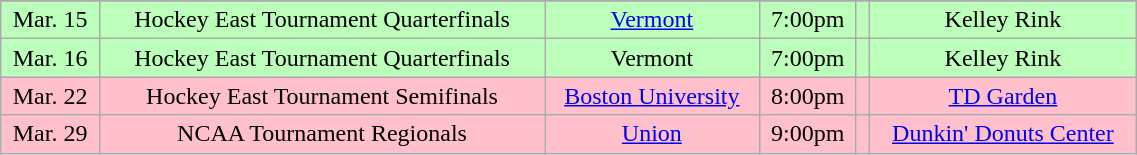<table class="wikitable" width="60%">
<tr align="center">
</tr>
<tr align="center" bgcolor="bbffbb">
<td>Mar. 15</td>
<td>Hockey East Tournament Quarterfinals</td>
<td><a href='#'>Vermont</a></td>
<td>7:00pm</td>
<td></td>
<td>Kelley Rink</td>
</tr>
<tr align="center" bgcolor="bbffbb">
<td>Mar. 16</td>
<td>Hockey East Tournament Quarterfinals</td>
<td>Vermont</td>
<td>7:00pm</td>
<td></td>
<td>Kelley Rink</td>
</tr>
<tr align="center" bgcolor="pink">
<td>Mar. 22</td>
<td>Hockey East Tournament Semifinals</td>
<td><a href='#'>Boston University</a></td>
<td>8:00pm</td>
<td></td>
<td><a href='#'>TD Garden</a></td>
</tr>
<tr align="center" bgcolor="pink">
<td>Mar. 29</td>
<td>NCAA Tournament Regionals</td>
<td><a href='#'>Union</a></td>
<td>9:00pm</td>
<td></td>
<td><a href='#'>Dunkin' Donuts Center</a></td>
</tr>
</table>
